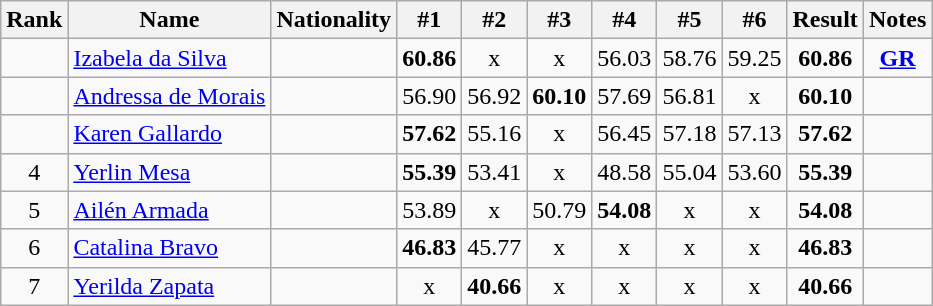<table class="wikitable sortable" style="text-align:center">
<tr>
<th>Rank</th>
<th>Name</th>
<th>Nationality</th>
<th>#1</th>
<th>#2</th>
<th>#3</th>
<th>#4</th>
<th>#5</th>
<th>#6</th>
<th>Result</th>
<th>Notes</th>
</tr>
<tr>
<td></td>
<td align=left><a href='#'>Izabela da Silva</a></td>
<td align=left></td>
<td><strong>60.86</strong></td>
<td>x</td>
<td>x</td>
<td>56.03</td>
<td>58.76</td>
<td>59.25</td>
<td><strong>60.86</strong></td>
<td><strong><a href='#'>GR</a></strong></td>
</tr>
<tr>
<td></td>
<td align=left><a href='#'>Andressa de Morais</a></td>
<td align=left></td>
<td>56.90</td>
<td>56.92</td>
<td><strong>60.10</strong></td>
<td>57.69</td>
<td>56.81</td>
<td>x</td>
<td><strong>60.10</strong></td>
<td></td>
</tr>
<tr>
<td></td>
<td align=left><a href='#'>Karen Gallardo</a></td>
<td align=left></td>
<td><strong>57.62</strong></td>
<td>55.16</td>
<td>x</td>
<td>56.45</td>
<td>57.18</td>
<td>57.13</td>
<td><strong>57.62</strong></td>
<td></td>
</tr>
<tr>
<td>4</td>
<td align=left><a href='#'>Yerlin Mesa</a></td>
<td align=left></td>
<td><strong>55.39</strong></td>
<td>53.41</td>
<td>x</td>
<td>48.58</td>
<td>55.04</td>
<td>53.60</td>
<td><strong>55.39</strong></td>
<td></td>
</tr>
<tr>
<td>5</td>
<td align=left><a href='#'>Ailén Armada</a></td>
<td align=left></td>
<td>53.89</td>
<td>x</td>
<td>50.79</td>
<td><strong>54.08</strong></td>
<td>x</td>
<td>x</td>
<td><strong>54.08</strong></td>
<td></td>
</tr>
<tr>
<td>6</td>
<td align=left><a href='#'>Catalina Bravo</a></td>
<td align=left></td>
<td><strong>46.83</strong></td>
<td>45.77</td>
<td>x</td>
<td>x</td>
<td>x</td>
<td>x</td>
<td><strong>46.83</strong></td>
<td></td>
</tr>
<tr>
<td>7</td>
<td align=left><a href='#'>Yerilda Zapata</a></td>
<td align=left></td>
<td>x</td>
<td><strong>40.66</strong></td>
<td>x</td>
<td>x</td>
<td>x</td>
<td>x</td>
<td><strong>40.66</strong></td>
<td></td>
</tr>
</table>
